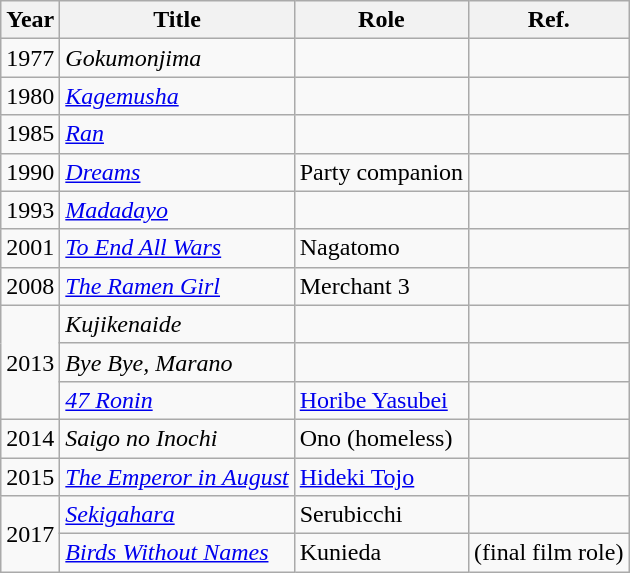<table class="wikitable">
<tr>
<th>Year</th>
<th>Title</th>
<th>Role</th>
<th>Ref.</th>
</tr>
<tr>
<td>1977</td>
<td><em>Gokumonjima</em></td>
<td></td>
<td></td>
</tr>
<tr>
<td>1980</td>
<td><em><a href='#'>Kagemusha</a></em></td>
<td></td>
<td></td>
</tr>
<tr>
<td>1985</td>
<td><em><a href='#'>Ran</a></em></td>
<td></td>
<td></td>
</tr>
<tr>
<td>1990</td>
<td><em><a href='#'>Dreams</a></em></td>
<td>Party companion</td>
<td></td>
</tr>
<tr>
<td>1993</td>
<td><em><a href='#'>Madadayo</a></em></td>
<td></td>
<td></td>
</tr>
<tr>
<td>2001</td>
<td><em><a href='#'>To End All Wars</a></em></td>
<td>Nagatomo</td>
<td></td>
</tr>
<tr>
<td>2008</td>
<td><em><a href='#'>The Ramen Girl</a></em></td>
<td>Merchant 3</td>
<td></td>
</tr>
<tr>
<td rowspan="3">2013</td>
<td><em>Kujikenaide</em></td>
<td></td>
<td></td>
</tr>
<tr>
<td><em>Bye Bye, Marano</em></td>
<td></td>
<td></td>
</tr>
<tr>
<td><em><a href='#'>47 Ronin</a></em></td>
<td><a href='#'>Horibe Yasubei</a></td>
<td></td>
</tr>
<tr>
<td>2014</td>
<td><em>Saigo no Inochi</em></td>
<td>Ono (homeless)</td>
<td></td>
</tr>
<tr>
<td>2015</td>
<td><em><a href='#'>The Emperor in August</a></em></td>
<td><a href='#'>Hideki Tojo</a></td>
<td></td>
</tr>
<tr>
<td rowspan="2">2017</td>
<td><em><a href='#'>Sekigahara</a></em></td>
<td>Serubicchi</td>
<td></td>
</tr>
<tr>
<td><em><a href='#'>Birds Without Names</a></em></td>
<td>Kunieda</td>
<td>(final film role)</td>
</tr>
</table>
